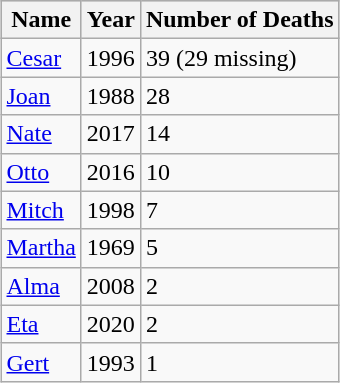<table class="wikitable" align="center" style="margin-left: auto; margin-right: auto; border: none;">
<tr bgcolor="#CCCCCC">
<th>Name</th>
<th>Year</th>
<th>Number of Deaths</th>
</tr>
<tr>
<td><a href='#'>Cesar</a></td>
<td>1996</td>
<td>39 (29 missing)</td>
</tr>
<tr>
<td><a href='#'>Joan</a></td>
<td>1988</td>
<td>28</td>
</tr>
<tr>
<td><a href='#'>Nate</a></td>
<td>2017</td>
<td>14</td>
</tr>
<tr>
<td><a href='#'>Otto</a></td>
<td>2016</td>
<td>10</td>
</tr>
<tr>
<td><a href='#'>Mitch</a></td>
<td>1998</td>
<td>7</td>
</tr>
<tr>
<td><a href='#'>Martha</a></td>
<td>1969</td>
<td>5</td>
</tr>
<tr>
<td><a href='#'>Alma</a></td>
<td>2008</td>
<td>2</td>
</tr>
<tr>
<td><a href='#'>Eta</a></td>
<td>2020</td>
<td>2</td>
</tr>
<tr>
<td><a href='#'>Gert</a></td>
<td>1993</td>
<td>1</td>
</tr>
</table>
